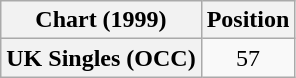<table class="wikitable plainrowheaders" style="text-align:center">
<tr>
<th>Chart (1999)</th>
<th>Position</th>
</tr>
<tr>
<th scope="row">UK Singles (OCC)</th>
<td>57</td>
</tr>
</table>
